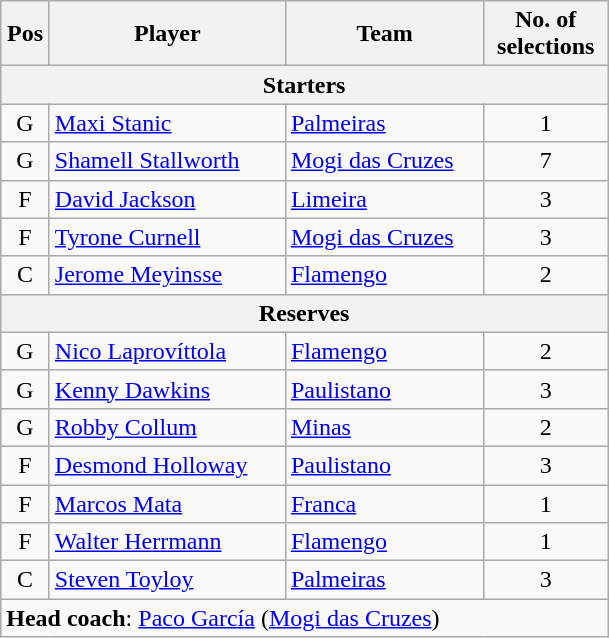<table class="wikitable" style="text-align:center">
<tr>
<th scope="col" style="width:25px;">Pos</th>
<th scope="col" style="width:150px;">Player</th>
<th scope="col" style="width:125px;">Team</th>
<th scope="col" style="width:75px;">No. of selections</th>
</tr>
<tr>
<th scope="col" colspan="5">Starters</th>
</tr>
<tr>
<td>G</td>
<td style="text-align:left"> <a href='#'>Maxi Stanic</a></td>
<td style="text-align:left"><a href='#'>Palmeiras</a></td>
<td>1</td>
</tr>
<tr>
<td>G</td>
<td style="text-align:left"> <a href='#'>Shamell Stallworth</a></td>
<td style="text-align:left"><a href='#'>Mogi das Cruzes</a></td>
<td>7</td>
</tr>
<tr>
<td>F</td>
<td style="text-align:left"> <a href='#'>David Jackson</a></td>
<td style="text-align:left"><a href='#'>Limeira</a></td>
<td>3</td>
</tr>
<tr>
<td>F</td>
<td style="text-align:left"> <a href='#'>Tyrone Curnell</a></td>
<td style="text-align:left"><a href='#'>Mogi das Cruzes</a></td>
<td>3</td>
</tr>
<tr>
<td>C</td>
<td style="text-align:left"> <a href='#'>Jerome Meyinsse</a></td>
<td style="text-align:left"><a href='#'>Flamengo</a></td>
<td>2</td>
</tr>
<tr>
<th scope="col" colspan="5">Reserves</th>
</tr>
<tr>
<td>G</td>
<td style="text-align:left"> <a href='#'>Nico Laprovíttola</a></td>
<td style="text-align:left"><a href='#'>Flamengo</a></td>
<td>2</td>
</tr>
<tr>
<td>G</td>
<td style="text-align:left"> <a href='#'>Kenny Dawkins</a></td>
<td style="text-align:left"><a href='#'>Paulistano</a></td>
<td>3</td>
</tr>
<tr>
<td>G</td>
<td style="text-align:left"> <a href='#'>Robby Collum</a></td>
<td style="text-align:left"><a href='#'>Minas</a></td>
<td>2</td>
</tr>
<tr>
<td>F</td>
<td style="text-align:left"> <a href='#'>Desmond Holloway</a></td>
<td style="text-align:left"><a href='#'>Paulistano</a></td>
<td>3</td>
</tr>
<tr>
<td>F</td>
<td style="text-align:left"> <a href='#'>Marcos Mata</a></td>
<td style="text-align:left"><a href='#'>Franca</a></td>
<td>1</td>
</tr>
<tr>
<td>F</td>
<td style="text-align:left"> <a href='#'>Walter Herrmann</a></td>
<td style="text-align:left"><a href='#'>Flamengo</a></td>
<td>1</td>
</tr>
<tr>
<td>C</td>
<td style="text-align:left"> <a href='#'>Steven Toyloy</a></td>
<td style="text-align:left"><a href='#'>Palmeiras</a></td>
<td>3</td>
</tr>
<tr>
<td style="text-align:left" colspan="5"><strong>Head coach</strong>: <a href='#'>Paco García</a> (<a href='#'>Mogi das Cruzes</a>)</td>
</tr>
</table>
